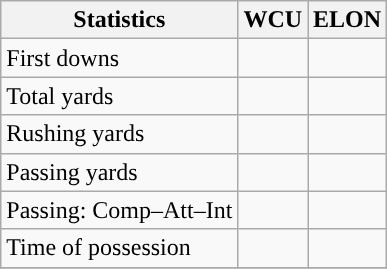<table class="wikitable" style="float: left;">
<tr>
<th>Statistics</th>
<th>WCU</th>
<th>ELON</th>
</tr>
<tr>
<td>First downs</td>
<td></td>
<td></td>
</tr>
<tr>
<td>Total yards</td>
<td></td>
<td></td>
</tr>
<tr>
<td>Rushing yards</td>
<td></td>
<td></td>
</tr>
<tr>
<td>Passing yards</td>
<td></td>
<td></td>
</tr>
<tr>
<td>Passing: Comp–Att–Int</td>
<td></td>
<td></td>
</tr>
<tr>
<td>Time of possession</td>
<td></td>
<td></td>
</tr>
<tr>
</tr>
</table>
